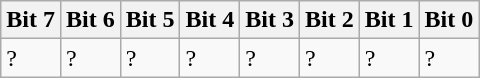<table class="wikitable">
<tr>
<th>Bit 7</th>
<th>Bit 6</th>
<th>Bit 5</th>
<th>Bit 4</th>
<th>Bit 3</th>
<th>Bit 2</th>
<th>Bit 1</th>
<th>Bit 0</th>
</tr>
<tr>
<td>?</td>
<td>?</td>
<td>?</td>
<td>?</td>
<td>?</td>
<td>?</td>
<td>?</td>
<td>?</td>
</tr>
</table>
